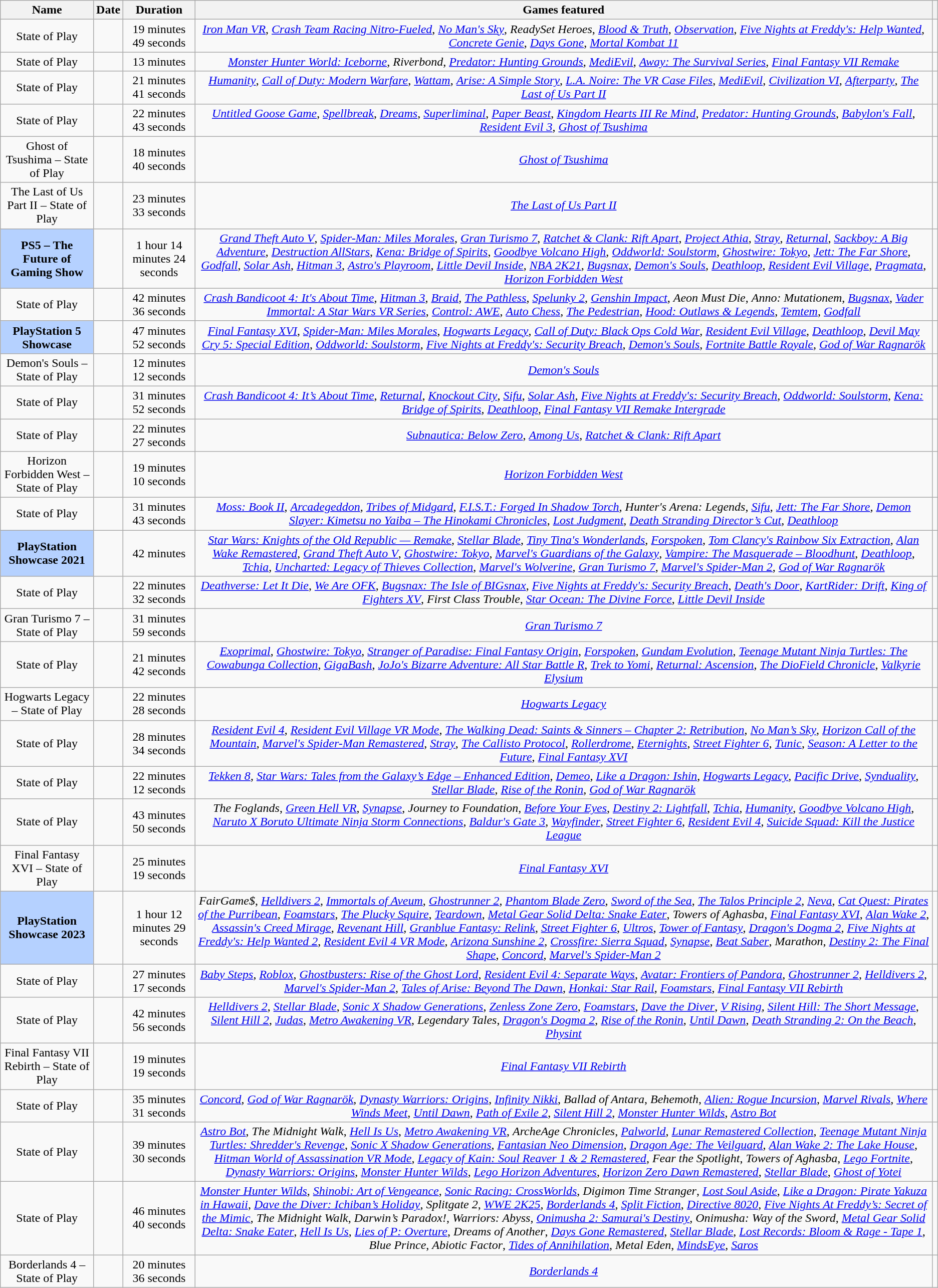<table class="wikitable sortable" style="text-align: center;">
<tr>
<th scope="col" style=max-width:4em>Name</th>
<th scope="col" style=max-width:4em>Date</th>
<th scope="col" style=max-width:6em>Duration</th>
<th scope="col" style=max-width:4em>Games featured</th>
<th scope="col" class="unsortable" style=max-width:4em></th>
</tr>
<tr>
<td>State of Play</td>
<td></td>
<td>19 minutes 49 seconds</td>
<td><em><a href='#'>Iron Man VR</a></em>, <em><a href='#'>Crash Team Racing Nitro-Fueled</a></em>, <em><a href='#'>No Man's Sky</a></em>, <em>ReadySet Heroes</em>, <em><a href='#'>Blood & Truth</a></em>, <em><a href='#'>Observation</a></em>, <em><a href='#'>Five Nights at Freddy's: Help Wanted</a></em>, <em><a href='#'>Concrete Genie</a></em>, <em><a href='#'>Days Gone</a></em>, <em><a href='#'>Mortal Kombat 11</a></em></td>
<td></td>
</tr>
<tr>
<td>State of Play</td>
<td></td>
<td>13 minutes</td>
<td><em><a href='#'>Monster Hunter World: Iceborne</a></em>, <em>Riverbond</em>, <em><a href='#'>Predator: Hunting Grounds</a></em>, <em><a href='#'>MediEvil</a></em>, <em><a href='#'>Away: The Survival Series</a></em>, <em><a href='#'>Final Fantasy VII Remake</a></em></td>
<td></td>
</tr>
<tr>
<td>State of Play</td>
<td></td>
<td>21 minutes 41 seconds</td>
<td><em><a href='#'>Humanity</a></em>, <em><a href='#'>Call of Duty: Modern Warfare</a></em>, <em><a href='#'>Wattam</a></em>, <em><a href='#'>Arise: A Simple Story</a></em>, <em><a href='#'>L.A. Noire: The VR Case Files</a></em>, <em><a href='#'>MediEvil</a></em>, <em><a href='#'>Civilization VI</a></em>, <em><a href='#'>Afterparty</a></em>, <em><a href='#'>The Last of Us Part II</a></em></td>
<td></td>
</tr>
<tr>
<td>State of Play</td>
<td></td>
<td>22 minutes 43 seconds</td>
<td><em><a href='#'>Untitled Goose Game</a></em>, <em><a href='#'>Spellbreak</a></em>, <em><a href='#'>Dreams</a></em>, <em><a href='#'>Superliminal</a></em>, <em><a href='#'>Paper Beast</a></em>, <em><a href='#'>Kingdom Hearts III Re Mind</a></em>, <em><a href='#'>Predator: Hunting Grounds</a></em>, <em><a href='#'>Babylon's Fall</a></em>, <em><a href='#'>Resident Evil 3</a></em>, <em><a href='#'>Ghost of Tsushima</a></em></td>
<td></td>
</tr>
<tr>
<td>Ghost of Tsushima – State of Play</td>
<td></td>
<td>18 minutes 40 seconds</td>
<td><em><a href='#'>Ghost of Tsushima</a></em></td>
<td></td>
</tr>
<tr>
<td>The Last of Us Part II – State of Play</td>
<td></td>
<td>23 minutes 33 seconds</td>
<td><em><a href='#'>The Last of Us Part II</a></em></td>
<td></td>
</tr>
<tr>
<th scope="row" style="background: #b5d1ff;">PS5 – The Future of Gaming Show</th>
<td></td>
<td>1 hour 14 minutes 24 seconds</td>
<td><em><a href='#'>Grand Theft Auto V</a></em>, <em><a href='#'>Spider-Man: Miles Morales</a></em>, <em><a href='#'>Gran Turismo 7</a></em>, <em><a href='#'>Ratchet & Clank: Rift Apart</a></em>, <em><a href='#'>Project Athia</a></em>, <em><a href='#'>Stray</a></em>, <em><a href='#'>Returnal</a></em>, <em><a href='#'>Sackboy: A Big Adventure</a></em>, <em><a href='#'>Destruction AllStars</a></em>, <em><a href='#'>Kena: Bridge of Spirits</a></em>, <em><a href='#'>Goodbye Volcano High</a></em>, <em><a href='#'>Oddworld: Soulstorm</a></em>, <em><a href='#'>Ghostwire: Tokyo</a></em>, <em><a href='#'>Jett: The Far Shore</a></em>, <em><a href='#'>Godfall</a></em>, <em><a href='#'>Solar Ash</a></em>, <em><a href='#'>Hitman 3</a></em>, <em><a href='#'>Astro's Playroom</a></em>, <em><a href='#'>Little Devil Inside</a></em>, <em><a href='#'>NBA 2K21</a></em>, <em><a href='#'>Bugsnax</a></em>, <em><a href='#'>Demon's Souls</a></em>, <em><a href='#'>Deathloop</a></em>, <em><a href='#'>Resident Evil Village</a></em>, <em><a href='#'>Pragmata</a></em>, <em><a href='#'>Horizon Forbidden West</a></em></td>
<td></td>
</tr>
<tr>
<td>State of Play</td>
<td></td>
<td>42 minutes 36 seconds</td>
<td><em><a href='#'>Crash Bandicoot 4: It's About Time</a></em>, <em><a href='#'>Hitman 3</a></em>, <em><a href='#'>Braid</a></em>, <em><a href='#'>The Pathless</a></em>, <em><a href='#'>Spelunky 2</a></em>, <em><a href='#'>Genshin Impact</a></em>, <em>Aeon Must Die</em>, <em>Anno: Mutationem</em>, <em><a href='#'>Bugsnax</a></em>, <em><a href='#'>Vader Immortal: A Star Wars VR Series</a></em>, <em><a href='#'>Control: AWE</a></em>, <em><a href='#'>Auto Chess</a></em>, <em><a href='#'>The Pedestrian</a></em>, <em><a href='#'>Hood: Outlaws & Legends</a></em>, <em><a href='#'>Temtem</a></em>, <em><a href='#'>Godfall</a></em></td>
<td></td>
</tr>
<tr>
<th scope="row" style="background: #b5d1ff;">PlayStation 5 Showcase</th>
<td></td>
<td>47 minutes 52 seconds</td>
<td><em><a href='#'>Final Fantasy XVI</a></em>, <em><a href='#'>Spider-Man: Miles Morales</a></em>, <em><a href='#'>Hogwarts Legacy</a></em>, <em><a href='#'>Call of Duty: Black Ops Cold War</a></em>, <em><a href='#'>Resident Evil Village</a></em>, <em><a href='#'>Deathloop</a></em>, <em><a href='#'>Devil May Cry 5: Special Edition</a></em>, <em><a href='#'>Oddworld: Soulstorm</a></em>, <em><a href='#'>Five Nights at Freddy's: Security Breach</a></em>, <em><a href='#'>Demon's Souls</a></em>, <em><a href='#'>Fortnite Battle Royale</a></em>, <em><a href='#'>God of War Ragnarök</a></em></td>
<td></td>
</tr>
<tr>
<td>Demon's Souls – State of Play</td>
<td></td>
<td>12 minutes 12 seconds</td>
<td><em><a href='#'>Demon's Souls</a></em></td>
<td></td>
</tr>
<tr>
<td>State of Play</td>
<td></td>
<td>31 minutes 52 seconds</td>
<td><em><a href='#'>Crash Bandicoot 4: It’s About Time</a></em>, <em><a href='#'>Returnal</a></em>, <em><a href='#'>Knockout City</a></em>, <em><a href='#'>Sifu</a></em>, <em><a href='#'>Solar Ash</a></em>, <em><a href='#'>Five Nights at Freddy's: Security Breach</a></em>, <em><a href='#'>Oddworld: Soulstorm</a></em>, <em><a href='#'>Kena: Bridge of Spirits</a></em>, <em><a href='#'>Deathloop</a></em>, <em><a href='#'>Final Fantasy VII Remake Intergrade</a></em></td>
<td></td>
</tr>
<tr>
<td>State of Play</td>
<td></td>
<td>22 minutes 27 seconds</td>
<td><em><a href='#'>Subnautica: Below Zero</a></em>, <em><a href='#'>Among Us</a></em>, <em><a href='#'>Ratchet & Clank: Rift Apart</a></em></td>
<td></td>
</tr>
<tr>
<td>Horizon Forbidden West – State of Play</td>
<td></td>
<td>19 minutes 10 seconds</td>
<td><em><a href='#'>Horizon Forbidden West</a></em></td>
<td></td>
</tr>
<tr>
<td>State of Play</td>
<td></td>
<td>31 minutes 43 seconds</td>
<td><em><a href='#'>Moss: Book II</a></em>, <em><a href='#'>Arcadegeddon</a></em>, <em><a href='#'>Tribes of Midgard</a></em>, <em><a href='#'>F.I.S.T.: Forged In Shadow Torch</a></em>, <em>Hunter's Arena: Legends</em>, <em><a href='#'>Sifu</a></em>, <em><a href='#'>Jett: The Far Shore</a></em>, <em><a href='#'>Demon Slayer: Kimetsu no Yaiba – The Hinokami Chronicles</a></em>, <em><a href='#'>Lost Judgment</a></em>, <em><a href='#'>Death Stranding Director’s Cut</a></em>, <em><a href='#'>Deathloop</a></em></td>
<td></td>
</tr>
<tr>
<th scope="row" style="background: #b5d1ff;">PlayStation Showcase 2021</th>
<td></td>
<td>42 minutes</td>
<td><em><a href='#'>Star Wars: Knights of the Old Republic — Remake</a></em>, <em><a href='#'>Stellar Blade</a></em>, <em><a href='#'>Tiny Tina's Wonderlands</a></em>, <em><a href='#'>Forspoken</a></em>, <em><a href='#'>Tom Clancy's Rainbow Six Extraction</a></em>, <em><a href='#'>Alan Wake Remastered</a></em>, <em><a href='#'>Grand Theft Auto V</a></em>, <em><a href='#'>Ghostwire: Tokyo</a></em>, <em><a href='#'>Marvel's Guardians of the Galaxy</a></em>, <em><a href='#'>Vampire: The Masquerade – Bloodhunt</a></em>, <em><a href='#'>Deathloop</a></em>, <em><a href='#'>Tchia</a></em>, <em><a href='#'>Uncharted: Legacy of Thieves Collection</a></em>, <em><a href='#'>Marvel's Wolverine</a></em>, <em><a href='#'>Gran Turismo 7</a></em>, <em><a href='#'>Marvel's Spider-Man 2</a></em>, <em><a href='#'>God of War Ragnarök</a></em></td>
<td></td>
</tr>
<tr>
<td>State of Play</td>
<td></td>
<td>22 minutes 32 seconds</td>
<td><em><a href='#'>Deathverse: Let It Die</a></em>, <em><a href='#'>We Are OFK</a></em>, <em><a href='#'>Bugsnax: The Isle of BIGsnax</a></em>, <em><a href='#'>Five Nights at Freddy's: Security Breach</a></em>, <em><a href='#'>Death's Door</a></em>, <em><a href='#'>KartRider: Drift</a></em>, <em><a href='#'>King of Fighters XV</a></em>, <em>First Class Trouble</em>, <em><a href='#'>Star Ocean: The Divine Force</a></em>, <em><a href='#'>Little Devil Inside</a></em></td>
<td></td>
</tr>
<tr>
<td>Gran Turismo 7 – State of Play</td>
<td></td>
<td>31 minutes 59 seconds</td>
<td><em><a href='#'>Gran Turismo 7</a></em></td>
<td></td>
</tr>
<tr>
<td>State of Play</td>
<td></td>
<td>21 minutes 42 seconds</td>
<td><em><a href='#'>Exoprimal</a></em>, <em><a href='#'>Ghostwire: Tokyo</a></em>, <em><a href='#'>Stranger of Paradise: Final Fantasy Origin</a></em>, <em><a href='#'>Forspoken</a></em>, <em><a href='#'>Gundam Evolution</a></em>, <em><a href='#'>Teenage Mutant Ninja Turtles: The Cowabunga Collection</a></em>, <em><a href='#'>GigaBash</a></em>, <em><a href='#'>JoJo's Bizarre Adventure: All Star Battle R</a></em>, <em><a href='#'>Trek to Yomi</a></em>, <em><a href='#'>Returnal: Ascension</a></em>, <em><a href='#'>The DioField Chronicle</a></em>, <em><a href='#'>Valkyrie Elysium</a></em></td>
<td></td>
</tr>
<tr>
<td>Hogwarts Legacy – State of Play</td>
<td></td>
<td>22 minutes 28 seconds</td>
<td><em><a href='#'>Hogwarts Legacy</a></em></td>
<td></td>
</tr>
<tr>
<td>State of Play</td>
<td></td>
<td>28 minutes 34 seconds</td>
<td><em><a href='#'>Resident Evil 4</a></em>, <em><a href='#'>Resident Evil Village VR Mode</a></em>, <em><a href='#'>The Walking Dead: Saints & Sinners – Chapter 2: Retribution</a></em>, <em><a href='#'>No Man’s Sky</a></em>, <em><a href='#'>Horizon Call of the Mountain</a></em>, <em><a href='#'>Marvel's Spider-Man Remastered</a></em>, <em><a href='#'>Stray</a></em>, <em><a href='#'>The Callisto Protocol</a></em>, <em><a href='#'>Rollerdrome</a></em>, <em><a href='#'>Eternights</a></em>, <em><a href='#'>Street Fighter 6</a></em>, <em><a href='#'>Tunic</a></em>, <em><a href='#'>Season: A Letter to the Future</a></em>, <em><a href='#'>Final Fantasy XVI</a></em></td>
<td></td>
</tr>
<tr>
<td>State of Play</td>
<td></td>
<td>22 minutes 12 seconds</td>
<td><em><a href='#'>Tekken 8</a></em>, <em><a href='#'>Star Wars: Tales from the Galaxy’s Edge – Enhanced Edition</a></em>, <em><a href='#'>Demeo</a></em>, <em><a href='#'>Like a Dragon: Ishin</a></em>, <em><a href='#'>Hogwarts Legacy</a></em>, <em><a href='#'>Pacific Drive</a></em>, <em><a href='#'>Synduality</a></em>, <em><a href='#'>Stellar Blade</a></em>, <em><a href='#'>Rise of the Ronin</a></em>, <em><a href='#'>God of War Ragnarök</a></em></td>
<td></td>
</tr>
<tr>
<td>State of Play</td>
<td></td>
<td>43 minutes 50 seconds</td>
<td><em>The Foglands</em>, <em><a href='#'>Green Hell VR</a></em>, <em><a href='#'>Synapse</a></em>, <em>Journey to Foundation</em>, <em><a href='#'>Before Your Eyes</a></em>, <em><a href='#'>Destiny 2: Lightfall</a></em>, <em><a href='#'>Tchia</a></em>, <em><a href='#'>Humanity</a></em>, <em><a href='#'>Goodbye Volcano High</a></em>, <em><a href='#'>Naruto X Boruto Ultimate Ninja Storm Connections</a></em>, <em><a href='#'>Baldur's Gate 3</a></em>, <em><a href='#'>Wayfinder</a></em>, <em><a href='#'>Street Fighter 6</a></em>, <em><a href='#'>Resident Evil 4</a></em>, <em><a href='#'>Suicide Squad: Kill the Justice League</a></em></td>
<td></td>
</tr>
<tr>
<td>Final Fantasy XVI – State of Play</td>
<td></td>
<td>25 minutes 19 seconds</td>
<td><em><a href='#'>Final Fantasy XVI</a></em></td>
<td></td>
</tr>
<tr>
<th scope="row" style="background: #b5d1ff;">PlayStation Showcase 2023</th>
<td></td>
<td>1 hour 12 minutes 29 seconds</td>
<td><em>FairGame$</em>, <em><a href='#'>Helldivers 2</a></em>, <em><a href='#'>Immortals of Aveum</a></em>, <em><a href='#'>Ghostrunner 2</a></em>, <em><a href='#'>Phantom Blade Zero</a></em>, <em><a href='#'>Sword of the Sea</a></em>, <em><a href='#'>The Talos Principle 2</a></em>, <em><a href='#'>Neva</a></em>, <em><a href='#'>Cat Quest: Pirates of the Purribean</a></em>, <em><a href='#'>Foamstars</a></em>, <em><a href='#'>The Plucky Squire</a></em>, <em><a href='#'>Teardown</a></em>, <em><a href='#'>Metal Gear Solid Delta: Snake Eater</a></em>, <em>Towers of Aghasba</em>, <em><a href='#'>Final Fantasy XVI</a></em>, <em><a href='#'>Alan Wake 2</a></em>, <em><a href='#'>Assassin's Creed Mirage</a></em>, <em><a href='#'>Revenant Hill</a></em>, <em><a href='#'>Granblue Fantasy: Relink</a></em>, <em><a href='#'>Street Fighter 6</a></em>, <em><a href='#'>Ultros</a></em>, <em><a href='#'>Tower of Fantasy</a></em>, <em><a href='#'>Dragon's Dogma 2</a></em>, <em><a href='#'>Five Nights at Freddy's: Help Wanted 2</a></em>, <em><a href='#'>Resident Evil 4 VR Mode</a></em>, <em><a href='#'>Arizona Sunshine 2</a></em>, <em><a href='#'>Crossfire: Sierra Squad</a></em>, <em><a href='#'>Synapse</a></em>, <em><a href='#'>Beat Saber</a></em>, <em>Marathon</em>, <em><a href='#'>Destiny 2: The Final Shape</a></em>, <em><a href='#'>Concord</a></em>, <em><a href='#'>Marvel's Spider-Man 2</a></em></td>
<td></td>
</tr>
<tr>
<td>State of Play</td>
<td></td>
<td>27 minutes 17 seconds</td>
<td><em><a href='#'>Baby Steps</a></em>, <em><a href='#'>Roblox</a></em>, <em><a href='#'>Ghostbusters: Rise of the Ghost Lord</a></em>, <em><a href='#'>Resident Evil 4: Separate Ways</a></em>, <em><a href='#'>Avatar: Frontiers of Pandora</a></em>, <em><a href='#'>Ghostrunner 2</a></em>, <em><a href='#'>Helldivers 2</a></em>, <em><a href='#'>Marvel's Spider-Man 2</a></em>, <em><a href='#'>Tales of Arise: Beyond The Dawn</a></em>, <em><a href='#'>Honkai: Star Rail</a></em>, <em><a href='#'>Foamstars</a></em>, <em><a href='#'>Final Fantasy VII Rebirth</a></em></td>
<td></td>
</tr>
<tr>
<td>State of Play</td>
<td></td>
<td>42 minutes 56 seconds</td>
<td><em><a href='#'>Helldivers 2</a></em>, <em><a href='#'>Stellar Blade</a></em>, <em><a href='#'>Sonic X Shadow Generations</a></em>, <em><a href='#'>Zenless Zone Zero</a></em>, <em><a href='#'>Foamstars</a></em>, <em><a href='#'>Dave the Diver</a></em>, <em><a href='#'>V Rising</a></em>, <em><a href='#'>Silent Hill: The Short Message</a></em>, <em><a href='#'>Silent Hill 2</a></em>, <em><a href='#'>Judas</a></em>, <em><a href='#'>Metro Awakening VR</a></em>, <em>Legendary Tales</em>, <em><a href='#'>Dragon's Dogma 2</a></em>, <em><a href='#'>Rise of the Ronin</a></em>, <em><a href='#'>Until Dawn</a></em>, <em><a href='#'>Death Stranding 2: On the Beach</a></em>, <em><a href='#'>Physint</a></em></td>
<td></td>
</tr>
<tr>
<td>Final Fantasy VII Rebirth – State of Play</td>
<td></td>
<td>19 minutes 19 seconds</td>
<td><em><a href='#'>Final Fantasy VII Rebirth</a></em></td>
<td></td>
</tr>
<tr>
<td>State of Play</td>
<td></td>
<td>35 minutes 31 seconds</td>
<td><em><a href='#'>Concord</a></em>, <em><a href='#'>God of War Ragnarök</a></em>, <em><a href='#'>Dynasty Warriors: Origins</a></em>, <em><a href='#'>Infinity Nikki</a></em>, <em>Ballad of Antara</em>, <em>Behemoth</em>, <em><a href='#'>Alien: Rogue Incursion</a></em>, <em><a href='#'>Marvel Rivals</a></em>, <em><a href='#'>Where Winds Meet</a></em>, <em><a href='#'>Until Dawn</a></em>, <em><a href='#'>Path of Exile 2</a></em>, <em><a href='#'>Silent Hill 2</a></em>, <em><a href='#'>Monster Hunter Wilds</a></em>, <em><a href='#'>Astro Bot</a></em></td>
<td></td>
</tr>
<tr>
<td>State of Play</td>
<td></td>
<td>39 minutes 30 seconds</td>
<td><em><a href='#'>Astro Bot</a></em>, <em>The Midnight Walk</em>, <em><a href='#'>Hell Is Us</a></em>, <em><a href='#'>Metro Awakening VR</a></em>, <em>ArcheAge Chronicles</em>, <em><a href='#'>Palworld</a></em>, <em><a href='#'>Lunar Remastered Collection</a></em>, <em><a href='#'>Teenage Mutant Ninja Turtles: Shredder's Revenge</a></em>, <em><a href='#'>Sonic X Shadow Generations</a></em>, <em><a href='#'>Fantasian Neo Dimension</a></em>, <em><a href='#'>Dragon Age: The Veilguard</a></em>, <em><a href='#'>Alan Wake 2: The Lake House</a></em>, <em><a href='#'>Hitman World of Assassination VR Mode</a></em>, <em><a href='#'>Legacy of Kain: Soul Reaver 1 & 2 Remastered</a></em>, <em>Fear the Spotlight</em>, <em>Towers of Aghasba</em>, <em><a href='#'>Lego Fortnite</a></em>, <em><a href='#'>Dynasty Warriors: Origins</a></em>, <em><a href='#'>Monster Hunter Wilds</a></em>, <em><a href='#'>Lego Horizon Adventures</a></em>, <em><a href='#'>Horizon Zero Dawn Remastered</a></em>, <em><a href='#'>Stellar Blade</a></em>, <em><a href='#'>Ghost of Yotei</a></em></td>
<td></td>
</tr>
<tr>
<td>State of Play</td>
<td></td>
<td>46 minutes 40 seconds</td>
<td><em><a href='#'>Monster Hunter Wilds</a></em>, <em><a href='#'>Shinobi: Art of Vengeance</a></em>, <em><a href='#'>Sonic Racing: CrossWorlds</a></em>, <em>Digimon Time Stranger</em>, <em><a href='#'>Lost Soul Aside</a></em>, <em><a href='#'>Like a Dragon: Pirate Yakuza in Hawaii</a></em>, <em><a href='#'>Dave the Diver: Ichiban’s Holiday</a></em>, <em>Splitgate 2</em>, <em><a href='#'>WWE 2K25</a></em>, <em><a href='#'>Borderlands 4</a></em>, <em><a href='#'>Split Fiction</a></em>, <em><a href='#'>Directive 8020</a></em>, <em><a href='#'>Five Nights At Freddy’s: Secret of the Mimic</a></em>, <em>The Midnight Walk</em>, <em>Darwin’s Paradox!</em>, <em>Warriors: Abyss</em>, <em><a href='#'>Onimusha 2: Samurai's Destiny</a></em>, <em>Onimusha: Way of the Sword</em>, <em><a href='#'>Metal Gear Solid Delta: Snake Eater</a></em>, <em><a href='#'>Hell Is Us</a></em>, <em><a href='#'>Lies of P: Overture</a></em>, <em>Dreams of Another</em>, <em><a href='#'>Days Gone Remastered</a></em>, <em><a href='#'>Stellar Blade</a></em>, <em><a href='#'>Lost Records: Bloom & Rage - Tape 1</a></em>, <em>Blue Prince</em>, <em>Abiotic Factor</em>, <em><a href='#'>Tides of Annihilation</a></em>, <em>Metal Eden</em>, <em><a href='#'>MindsEye</a></em>, <em><a href='#'>Saros</a></em></td>
<td></td>
</tr>
<tr>
<td>Borderlands 4 – State of Play</td>
<td></td>
<td>20 minutes 36 seconds</td>
<td><em><a href='#'>Borderlands 4</a></em></td>
<td></td>
</tr>
</table>
